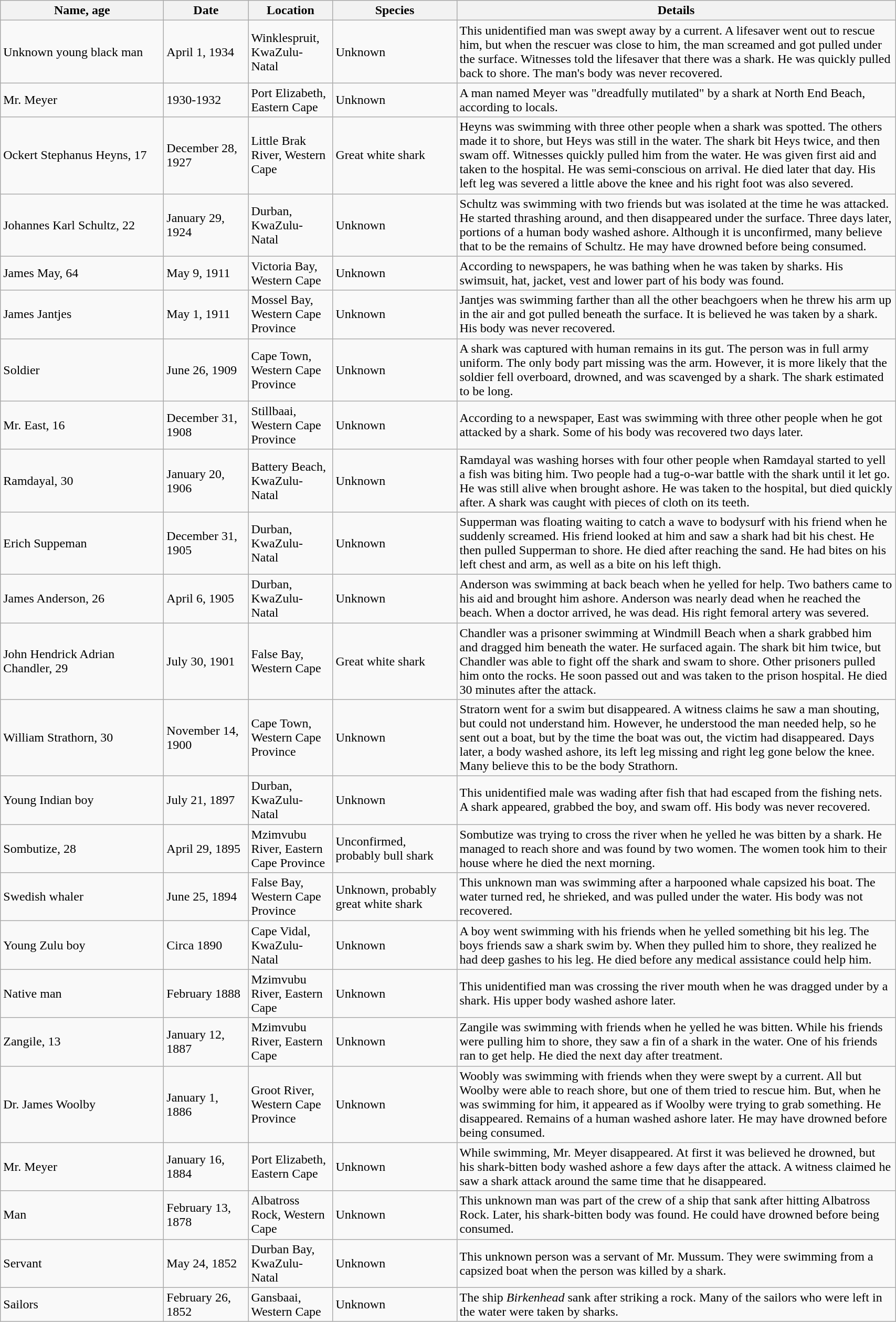<table class="wikitable">
<tr>
<th width="200">Name, age</th>
<th width="100">Date</th>
<th width="100">Location</th>
<th width="150">Species</th>
<th width="550">Details</th>
</tr>
<tr>
<td>Unknown young black man</td>
<td>April 1, 1934</td>
<td>Winklespruit, KwaZulu-Natal</td>
<td>Unknown</td>
<td>This unidentified man was swept away by a current. A lifesaver went out to rescue him, but when the rescuer was close to him, the man screamed and got pulled under the surface. Witnesses told the lifesaver that there was a shark. He was quickly pulled back to shore. The man's body was never recovered.</td>
</tr>
<tr>
<td>Mr. Meyer</td>
<td>1930-1932</td>
<td>Port Elizabeth, Eastern Cape</td>
<td>Unknown</td>
<td>A man named Meyer was "dreadfully mutilated" by a shark at North End Beach, according to locals.</td>
</tr>
<tr>
<td>Ockert Stephanus Heyns, 17</td>
<td>December 28, 1927</td>
<td>Little Brak River, Western Cape</td>
<td>Great white shark</td>
<td>Heyns was swimming with three other people when a shark was spotted. The others made it to shore, but Heys was still in the water. The shark bit Heys twice, and then swam off. Witnesses quickly pulled him from the water. He was given first aid and taken to the hospital. He was semi-conscious on arrival. He died later that day. His left leg was severed a little above the knee and his right foot was also severed.</td>
</tr>
<tr>
<td>Johannes Karl Schultz, 22</td>
<td>January 29, 1924</td>
<td>Durban, KwaZulu-Natal</td>
<td>Unknown</td>
<td>Schultz was swimming with two friends but was isolated at the time he was attacked. He started thrashing around, and then disappeared under the surface. Three days later, portions of a human body washed ashore. Although it is unconfirmed, many believe that to be the remains of Schultz. He may have drowned before being consumed.</td>
</tr>
<tr>
<td>James May, 64</td>
<td>May 9, 1911</td>
<td>Victoria Bay, Western Cape</td>
<td>Unknown</td>
<td>According to newspapers, he was bathing when he was taken by sharks. His swimsuit, hat, jacket, vest and lower part of his body was found.</td>
</tr>
<tr>
<td>James Jantjes</td>
<td>May 1, 1911</td>
<td>Mossel Bay, Western Cape Province</td>
<td>Unknown</td>
<td>Jantjes was swimming farther than all the other beachgoers when he threw his arm up in the air and got pulled beneath the surface. It is believed he was taken by a shark. His body was never recovered.</td>
</tr>
<tr>
<td>Soldier</td>
<td>June 26, 1909</td>
<td>Cape Town, Western Cape Province</td>
<td>Unknown</td>
<td>A shark was captured with human remains in its gut. The person was in full army uniform. The only body part missing was the arm. However, it is more likely that the soldier fell overboard, drowned, and was scavenged by a shark. The shark estimated to be  long.</td>
</tr>
<tr>
<td>Mr. East, 16</td>
<td>December 31, 1908</td>
<td>Stillbaai, Western Cape Province</td>
<td>Unknown</td>
<td>According to a newspaper, East was swimming with three other people when he got attacked by a shark. Some of his body was recovered two days later.</td>
</tr>
<tr>
<td>Ramdayal, 30</td>
<td>January 20, 1906</td>
<td>Battery Beach, KwaZulu-Natal</td>
<td>Unknown</td>
<td>Ramdayal was washing horses with four other people when Ramdayal started to yell a fish was biting him. Two people had a tug-o-war battle with the shark until it let go. He was still alive when brought ashore. He was taken to the hospital, but died quickly after. A shark was caught with pieces of cloth on its teeth.</td>
</tr>
<tr>
<td>Erich Suppeman</td>
<td>December 31, 1905</td>
<td>Durban, KwaZulu-Natal</td>
<td>Unknown</td>
<td>Supperman was floating waiting to catch a wave to bodysurf with his friend when he suddenly screamed. His friend looked at him and saw a shark had bit his chest. He then pulled Supperman to shore. He died after reaching the sand. He had bites on his left chest and arm, as well as a bite on his left thigh.</td>
</tr>
<tr>
<td>James Anderson, 26</td>
<td>April 6, 1905</td>
<td>Durban, KwaZulu-Natal</td>
<td>Unknown</td>
<td>Anderson was swimming at back beach when he yelled for help. Two bathers came to his aid and brought him ashore. Anderson was nearly dead when he reached the beach. When a doctor arrived, he was dead. His right femoral artery was severed.</td>
</tr>
<tr>
<td>John Hendrick Adrian Chandler, 29</td>
<td>July 30, 1901</td>
<td>False Bay, Western Cape</td>
<td>Great white shark</td>
<td>Chandler was a prisoner swimming at Windmill Beach when a shark grabbed him and dragged him beneath the water. He surfaced again. The shark bit him twice, but Chandler was able to fight off the shark and swam to shore. Other prisoners pulled him onto the rocks. He soon passed out and was taken to the prison hospital. He died 30 minutes after the attack.</td>
</tr>
<tr>
<td>William Strathorn, 30</td>
<td>November 14, 1900</td>
<td>Cape Town, Western Cape Province</td>
<td>Unknown</td>
<td>Stratorn went for a swim but disappeared. A witness claims he saw a man shouting, but could not understand him. However, he understood the man needed help, so he sent out a boat, but by the time the boat was out, the victim had disappeared. Days later, a body washed ashore, its left leg missing and right leg gone below the knee. Many believe this to be the body Strathorn.</td>
</tr>
<tr>
<td>Young Indian boy</td>
<td>July 21, 1897</td>
<td>Durban, KwaZulu-Natal</td>
<td>Unknown</td>
<td>This unidentified male was wading after fish that had escaped from the fishing nets. A shark appeared, grabbed the boy, and swam off. His body was never recovered.</td>
</tr>
<tr>
<td>Sombutize, 28</td>
<td>April 29, 1895</td>
<td>Mzimvubu River, Eastern Cape Province</td>
<td>Unconfirmed, probably bull shark</td>
<td>Sombutize was trying to cross the river when he yelled he was bitten by a shark. He managed to reach shore and was found by two women. The women took him to their house where he died the next morning.</td>
</tr>
<tr>
<td>Swedish whaler</td>
<td>June 25, 1894</td>
<td>False Bay, Western Cape Province</td>
<td>Unknown, probably great white shark</td>
<td>This unknown man was swimming after a harpooned whale capsized his boat. The water turned red, he shrieked, and was pulled under the water. His body was not recovered.</td>
</tr>
<tr>
<td>Young Zulu boy</td>
<td>Circa 1890</td>
<td>Cape Vidal, KwaZulu-Natal</td>
<td>Unknown</td>
<td>A boy went swimming with his friends when he yelled something bit his leg. The boys friends saw a shark swim by. When they pulled him to shore, they realized he had deep gashes to his leg. He died before any medical assistance could help him.</td>
</tr>
<tr>
<td>Native man</td>
<td>February 1888</td>
<td>Mzimvubu River, Eastern Cape</td>
<td>Unknown</td>
<td>This unidentified man was crossing the river mouth when he was dragged under by a shark. His upper body washed ashore later.</td>
</tr>
<tr>
<td>Zangile, 13</td>
<td>January 12, 1887</td>
<td>Mzimvubu River, Eastern Cape</td>
<td>Unknown</td>
<td>Zangile was swimming with friends when he yelled he was bitten. While his friends were pulling him to shore, they saw a fin of a shark in the water. One of his friends ran to get help. He died the next day after treatment.</td>
</tr>
<tr>
<td>Dr. James Woolby</td>
<td>January 1, 1886</td>
<td>Groot River, Western Cape Province</td>
<td>Unknown</td>
<td>Woobly was swimming with friends when they were swept by a current. All but Woolby were able to reach shore, but one of them tried to rescue him. But, when he was swimming for him, it appeared as if Woolby were trying to grab something. He disappeared. Remains of a human washed ashore later. He may have drowned before being consumed.</td>
</tr>
<tr>
<td>Mr. Meyer</td>
<td>January 16, 1884</td>
<td>Port Elizabeth, Eastern Cape</td>
<td>Unknown</td>
<td>While swimming, Mr. Meyer disappeared. At first it was believed he drowned, but his shark-bitten body washed ashore a few days after the attack. A witness claimed he saw a shark attack around the same time that he disappeared.</td>
</tr>
<tr>
<td>Man</td>
<td>February 13, 1878</td>
<td>Albatross Rock, Western Cape</td>
<td>Unknown</td>
<td>This unknown man was part of the crew of a ship that sank after hitting Albatross Rock. Later, his shark-bitten body was found. He could have drowned before being consumed.</td>
</tr>
<tr>
<td>Servant</td>
<td>May 24, 1852</td>
<td>Durban Bay, KwaZulu-Natal</td>
<td>Unknown</td>
<td>This unknown person was a servant of Mr. Mussum. They were swimming from a capsized boat when the person was killed by a shark.</td>
</tr>
<tr>
<td>Sailors</td>
<td>February 26, 1852</td>
<td>Gansbaai, Western Cape</td>
<td>Unknown</td>
<td>The ship <em>Birkenhead</em> sank after striking a rock. Many of the sailors who were left in the water were taken by sharks.</td>
</tr>
</table>
